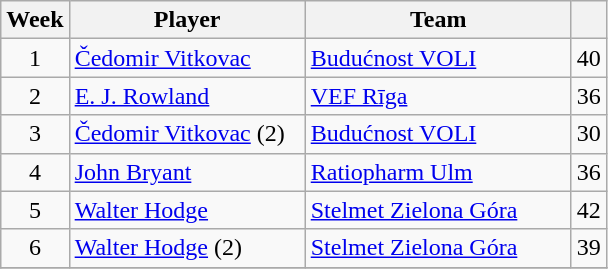<table class="wikitable sortable" style="text-align: center;">
<tr>
<th align="center">Week</th>
<th align="center" width=150>Player</th>
<th align="center" width=170>Team</th>
<th align="center"></th>
</tr>
<tr>
<td>1</td>
<td align="left"> <a href='#'>Čedomir Vitkovac</a></td>
<td align="left"> <a href='#'>Budućnost VOLI</a></td>
<td>40</td>
</tr>
<tr>
<td>2</td>
<td align="left"> <a href='#'>E. J. Rowland</a></td>
<td align="left"> <a href='#'>VEF Rīga</a></td>
<td>36</td>
</tr>
<tr>
<td>3</td>
<td align="left"> <a href='#'>Čedomir Vitkovac</a> (2)</td>
<td align="left"> <a href='#'>Budućnost VOLI</a></td>
<td>30</td>
</tr>
<tr>
<td>4</td>
<td align="left"> <a href='#'>John Bryant</a></td>
<td align="left"> <a href='#'>Ratiopharm Ulm</a></td>
<td>36</td>
</tr>
<tr>
<td>5</td>
<td align="left"> <a href='#'>Walter Hodge</a></td>
<td align="left"> <a href='#'>Stelmet Zielona Góra</a></td>
<td>42</td>
</tr>
<tr>
<td>6</td>
<td align="left"> <a href='#'>Walter Hodge</a> (2)</td>
<td align="left"> <a href='#'>Stelmet Zielona Góra</a></td>
<td>39</td>
</tr>
<tr>
</tr>
</table>
